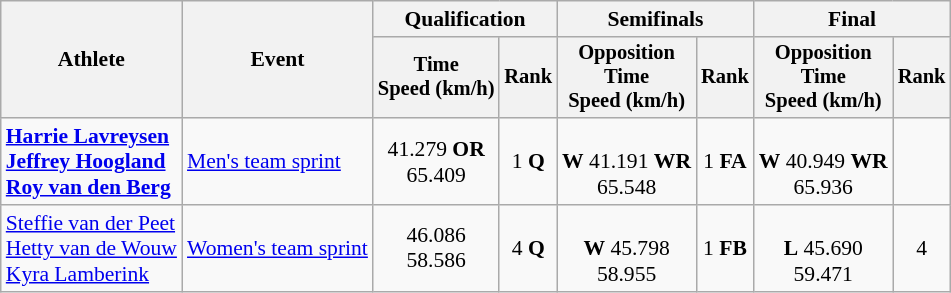<table class=wikitable style=font-size:90%;text-align:center>
<tr>
<th rowspan=2>Athlete</th>
<th rowspan=2>Event</th>
<th colspan=2>Qualification</th>
<th colspan=2>Semifinals</th>
<th colspan=2>Final</th>
</tr>
<tr style=font-size:95%>
<th>Time<br>Speed (km/h)</th>
<th>Rank</th>
<th>Opposition<br>Time<br>Speed (km/h)</th>
<th>Rank</th>
<th>Opposition<br>Time<br>Speed (km/h)</th>
<th>Rank</th>
</tr>
<tr>
<td align=left><strong><a href='#'>Harrie Lavreysen</a><br><a href='#'>Jeffrey Hoogland</a><br><a href='#'>Roy van den Berg</a></strong></td>
<td align=left><a href='#'>Men's team sprint</a></td>
<td>41.279 <strong>OR</strong><br>65.409</td>
<td>1 <strong>Q</strong></td>
<td><br><strong>W</strong> 41.191 <strong>WR</strong><br>65.548</td>
<td>1 <strong>FA</strong></td>
<td><br><strong>W</strong> 40.949 <strong>WR</strong><br>65.936</td>
<td></td>
</tr>
<tr>
<td align=left><a href='#'>Steffie van der Peet</a><br><a href='#'>Hetty van de Wouw</a><br><a href='#'>Kyra Lamberink</a></td>
<td align=left><a href='#'>Women's team sprint</a></td>
<td>46.086<br>58.586</td>
<td>4 <strong>Q</strong></td>
<td><br><strong>W</strong> 45.798<br>58.955</td>
<td>1 <strong>FB</strong></td>
<td><br><strong>L</strong> 45.690<br>59.471</td>
<td>4</td>
</tr>
</table>
